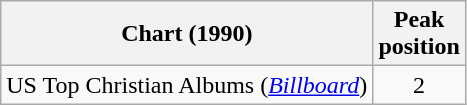<table class="wikitable">
<tr>
<th>Chart (1990)</th>
<th>Peak<br>position</th>
</tr>
<tr>
<td>US Top Christian Albums (<em><a href='#'>Billboard</a></em>)</td>
<td style="text-align:center;">2</td>
</tr>
</table>
